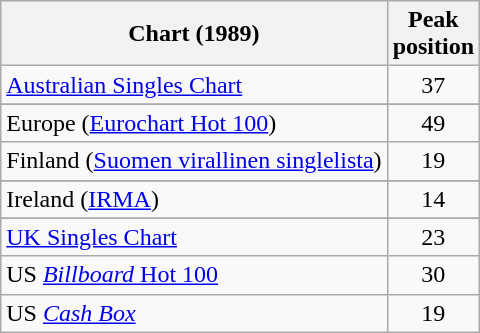<table class="wikitable sortable">
<tr>
<th>Chart (1989)</th>
<th>Peak<br>position</th>
</tr>
<tr>
<td><a href='#'>Australian Singles Chart</a></td>
<td align="center">37</td>
</tr>
<tr>
</tr>
<tr>
</tr>
<tr>
<td>Europe (<a href='#'>Eurochart Hot 100</a>)</td>
<td style="text-align:center;">49</td>
</tr>
<tr>
<td>Finland (<a href='#'>Suomen virallinen singlelista</a>)</td>
<td align="center">19</td>
</tr>
<tr>
</tr>
<tr>
<td>Ireland (<a href='#'>IRMA</a>)</td>
<td align="center">14</td>
</tr>
<tr>
</tr>
<tr>
</tr>
<tr>
<td><a href='#'>UK Singles Chart</a></td>
<td align="center">23</td>
</tr>
<tr>
<td>US <a href='#'><em>Billboard</em> Hot 100</a></td>
<td align="center">30</td>
</tr>
<tr>
<td>US <em><a href='#'>Cash Box</a></td>
<td align="center">19</td>
</tr>
</table>
